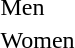<table>
<tr>
<td>Men</td>
<td></td>
<td></td>
<td></td>
</tr>
<tr>
<td>Women</td>
<td></td>
<td></td>
<td></td>
</tr>
</table>
